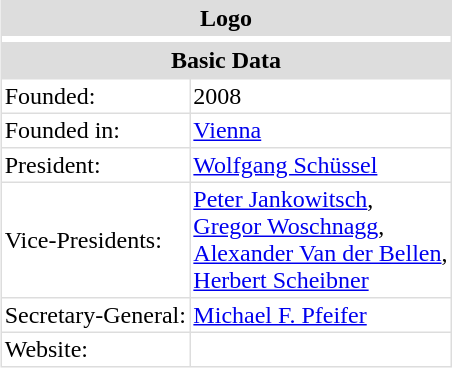<table border="0" cellpadding="2" cellspacing="1" align="right" style="margin-left:1em; background:#DDDDDD;">
<tr>
<th colspan="2">Logo</th>
</tr>
<tr bgcolor="#FFFFFF">
<td colspan="2" align="center"></td>
</tr>
<tr>
<th colspan="2" align=center>Basic Data</th>
</tr>
<tr>
</tr>
<tr bgcolor="#FFFFFF">
<td>Founded:</td>
<td>2008</td>
</tr>
<tr bgcolor="#FFFFFF">
<td>Founded in:</td>
<td><a href='#'>Vienna</a></td>
</tr>
<tr bgcolor="#FFFFFF">
<td>President:</td>
<td><a href='#'>Wolfgang Schüssel</a></td>
</tr>
<tr bgcolor="#FFFFFF">
<td>Vice-Presidents:</td>
<td><a href='#'>Peter Jankowitsch</a>, <br><a href='#'>Gregor Woschnagg</a>, <br><a href='#'>Alexander Van der Bellen</a>, <br><a href='#'>Herbert Scheibner</a></td>
</tr>
<tr bgcolor="#FFFFFF">
<td>Secretary-General:</td>
<td><a href='#'>Michael F. Pfeifer</a></td>
</tr>
<tr bgcolor="#FFFFFF">
<td>Website:</td>
<td></td>
</tr>
</table>
